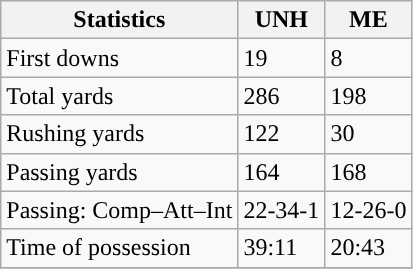<table class="wikitable" style="float: left;">
<tr>
<th>Statistics</th>
<th>UNH</th>
<th>ME</th>
</tr>
<tr>
<td>First downs</td>
<td>19</td>
<td>8</td>
</tr>
<tr>
<td>Total yards</td>
<td>286</td>
<td>198</td>
</tr>
<tr>
<td>Rushing yards</td>
<td>122</td>
<td>30</td>
</tr>
<tr>
<td>Passing yards</td>
<td>164</td>
<td>168</td>
</tr>
<tr>
<td>Passing: Comp–Att–Int</td>
<td>22-34-1</td>
<td>12-26-0</td>
</tr>
<tr>
<td>Time of possession</td>
<td>39:11</td>
<td>20:43</td>
</tr>
<tr>
</tr>
</table>
